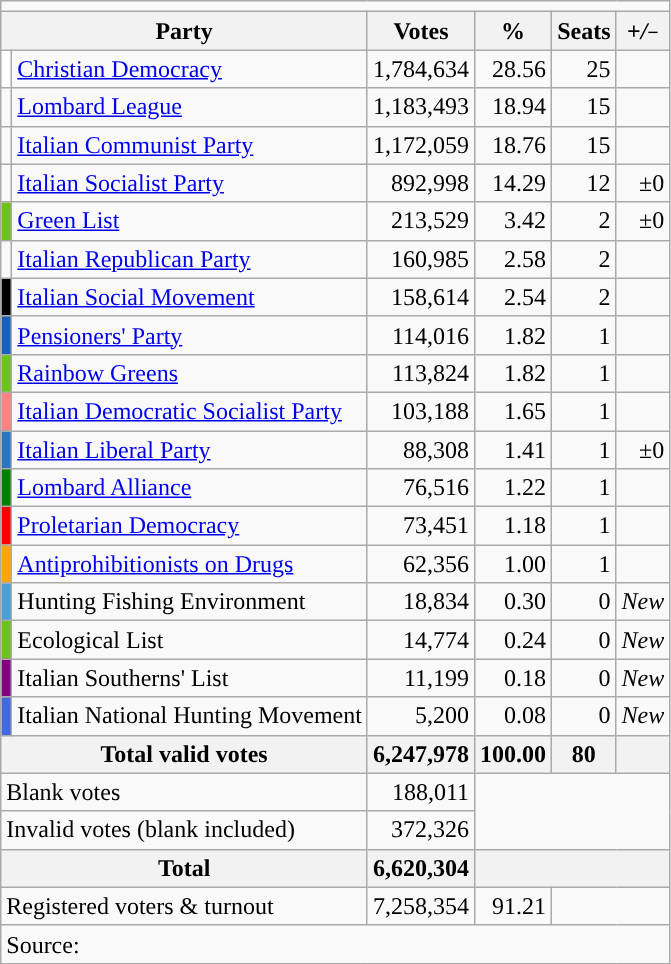<table class="wikitable">
<tr>
<td colspan="6"></td>
</tr>
<tr>
<th colspan="2" align="center">Party</th>
<th align="center">Votes</th>
<th align="center">%</th>
<th align="center">Seats</th>
<th align="center">+<em>/</em><small>−</small></th>
</tr>
<tr>
<td bgcolor="white"></td>
<td><a href='#'>Christian Democracy</a></td>
<td align="right">1,784,634</td>
<td align="right">28.56</td>
<td align="right">25</td>
<td align="right"></td>
</tr>
<tr>
<td></td>
<td><a href='#'>Lombard League</a></td>
<td align="right">1,183,493</td>
<td align="right">18.94</td>
<td align="right">15</td>
<td align="right"></td>
</tr>
<tr>
<td></td>
<td><a href='#'>Italian Communist Party</a></td>
<td align="right">1,172,059</td>
<td align="right">18.76</td>
<td align="right">15</td>
<td align="right"></td>
</tr>
<tr>
<td></td>
<td><a href='#'>Italian Socialist Party</a></td>
<td align="right">892,998</td>
<td align="right">14.29</td>
<td align="right">12</td>
<td align="right">±0</td>
</tr>
<tr>
<td style="background:#6CC417;"></td>
<td><a href='#'>Green List</a></td>
<td align="right">213,529</td>
<td align="right">3.42</td>
<td align="right">2</td>
<td align="right">±0</td>
</tr>
<tr>
<td></td>
<td><a href='#'>Italian Republican Party</a></td>
<td align="right">160,985</td>
<td align="right">2.58</td>
<td align="right">2</td>
<td align="right"></td>
</tr>
<tr>
<td style="background:#000000;"></td>
<td><a href='#'>Italian Social Movement</a></td>
<td align="right">158,614</td>
<td align="right">2.54</td>
<td align="right">2</td>
<td align="right"></td>
</tr>
<tr>
<td style="background:#1560BD;"></td>
<td><a href='#'>Pensioners' Party</a></td>
<td align="right">114,016</td>
<td align="right">1.82</td>
<td align="right">1</td>
<td align="right"></td>
</tr>
<tr>
<td style="background:#6CC417;"></td>
<td><a href='#'>Rainbow Greens</a></td>
<td align="right">113,824</td>
<td align="right">1.82</td>
<td align="right">1</td>
<td align="right"></td>
</tr>
<tr>
<td style="background:#FF8282;"></td>
<td><a href='#'>Italian Democratic Socialist Party</a></td>
<td align="right">103,188</td>
<td align="right">1.65</td>
<td align="right">1</td>
<td align="right"></td>
</tr>
<tr>
<td style="background:#2975C2;"></td>
<td><a href='#'>Italian Liberal Party</a></td>
<td align="right">88,308</td>
<td align="right">1.41</td>
<td align="right">1</td>
<td align="right">±0</td>
</tr>
<tr>
<td style="background:#008000;"></td>
<td><a href='#'>Lombard Alliance</a></td>
<td align="right">76,516</td>
<td align="right">1.22</td>
<td align="right">1</td>
<td align="right"></td>
</tr>
<tr>
<td style="background:#FF0000;"></td>
<td><a href='#'>Proletarian Democracy</a></td>
<td align="right">73,451</td>
<td align="right">1.18</td>
<td align="right">1</td>
<td align="right"></td>
</tr>
<tr>
<td style="background:orange;"></td>
<td><a href='#'>Antiprohibitionists on Drugs</a></td>
<td align="right">62,356</td>
<td align="right">1.00</td>
<td align="right">1</td>
<td align="right"></td>
</tr>
<tr>
<td style="background:#4A9FD5;"></td>
<td>Hunting Fishing Environment</td>
<td align="right">18,834</td>
<td align="right">0.30</td>
<td align="right">0</td>
<td align="right"><em>New</em></td>
</tr>
<tr>
<td style="background:#6CC417;"></td>
<td>Ecological List</td>
<td align="right">14,774</td>
<td align="right">0.24</td>
<td align="right">0</td>
<td align="right"><em>New</em></td>
</tr>
<tr>
<td style="background:purple;"></td>
<td>Italian Southerns' List</td>
<td align="right">11,199</td>
<td align="right">0.18</td>
<td align="right">0</td>
<td align="right"><em>New</em></td>
</tr>
<tr>
<td style="background:royalblue;"></td>
<td>Italian National Hunting Movement</td>
<td align="right">5,200</td>
<td align="right">0.08</td>
<td align="right">0</td>
<td align="right"><em>New</em></td>
</tr>
<tr>
<th colspan="2">Total valid votes</th>
<th align="right">6,247,978</th>
<th>100.00</th>
<th align="right">80</th>
<th></th>
</tr>
<tr>
<td colspan="2">Blank votes</td>
<td align="right">188,011</td>
<td colspan="3" rowspan="2"></td>
</tr>
<tr>
<td colspan="2">Invalid votes (blank included)</td>
<td align="right">372,326</td>
</tr>
<tr>
<th colspan="2">Total</th>
<th align="right">6,620,304</th>
<th colspan="3"></th>
</tr>
<tr>
<td colspan="2">Registered voters & turnout</td>
<td align="right">7,258,354</td>
<td align="right">91.21</td>
<td colspan="2"></td>
</tr>
<tr>
<td colspan="6">Source: </td>
</tr>
<tr>
</tr>
</table>
